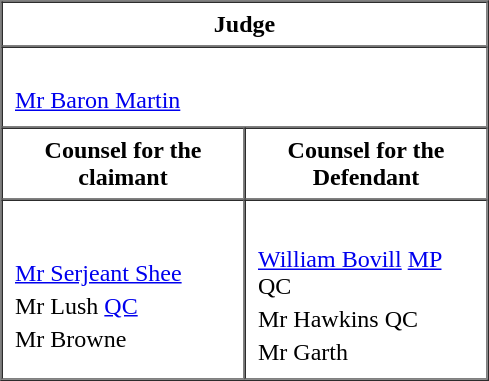<table border="1" cellpadding="5" cellspacing="0" align=right>
<tr>
<th width="300" colspan="2" align=center>Judge</th>
</tr>
<tr>
<td colspan="2"><br><table border="0">
<tr>
<td><a href='#'>Mr Baron Martin</a></td>
</tr>
</table>
</td>
</tr>
<tr>
<th width="150">Counsel for the claimant</th>
<th width="150">Counsel for the Defendant</th>
</tr>
<tr>
<td><br><table border="0">
<tr>
<th width="150"></th>
</tr>
<tr>
<td><a href='#'>Mr Serjeant Shee</a></td>
</tr>
<tr>
<td>Mr Lush <a href='#'>QC</a></td>
</tr>
<tr>
<td>Mr Browne</td>
</tr>
</table>
</td>
<td><br><table border="0">
<tr>
<th width="150"></th>
</tr>
<tr>
<td><a href='#'>William Bovill</a> <a href='#'>MP</a> QC</td>
</tr>
<tr>
<td>Mr Hawkins QC</td>
</tr>
<tr>
<td>Mr Garth</td>
</tr>
</table>
</td>
</tr>
</table>
